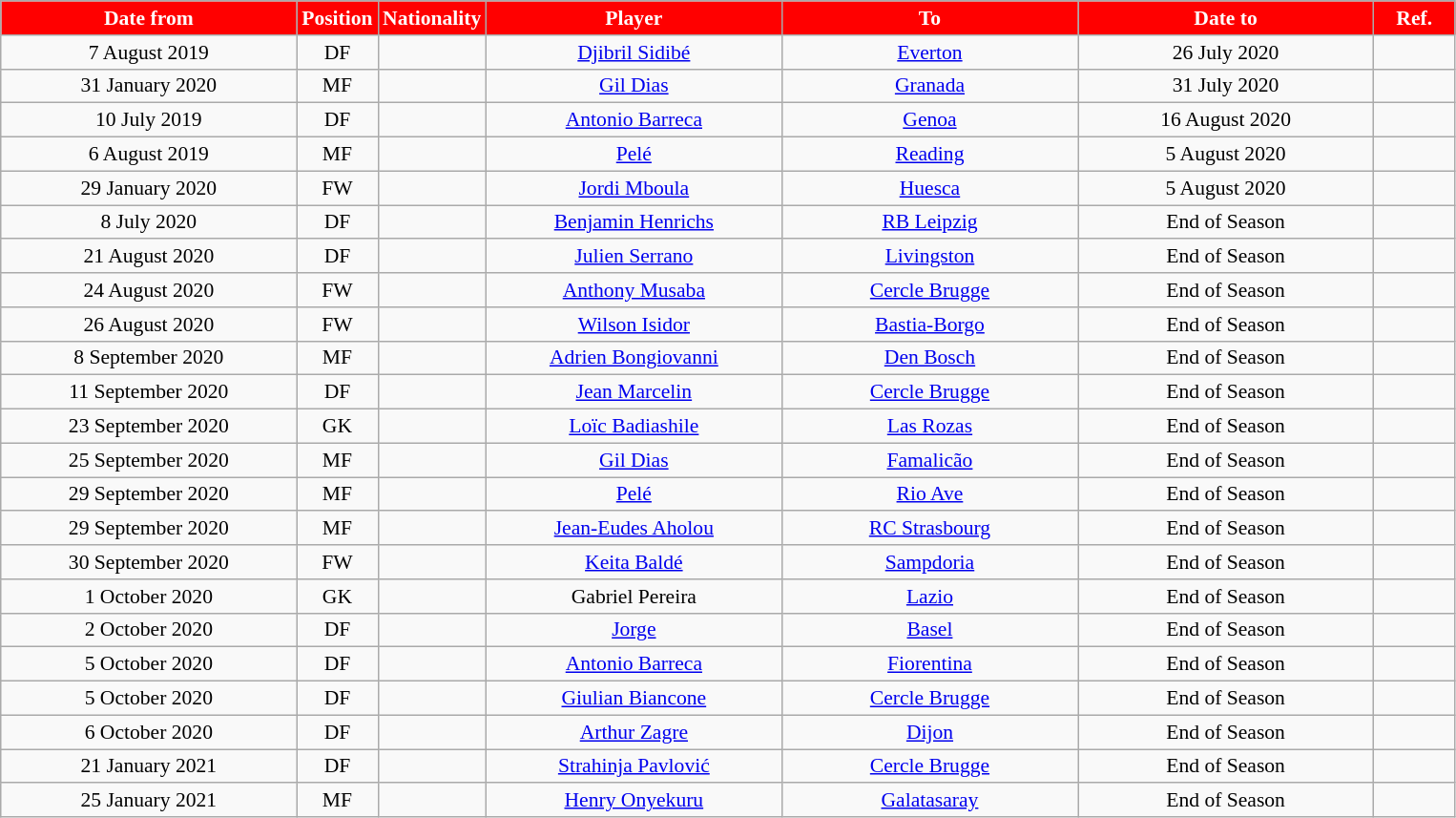<table class="wikitable"  style="text-align:center; font-size:90%; ">
<tr>
<th style="background:#ff0000; color:white; width:200px;">Date from</th>
<th style="background:#ff0000; color:white; width:50px;">Position</th>
<th style="background:#ff0000; color:white; width:50px;">Nationality</th>
<th style="background:#ff0000; color:white; width:200px;">Player</th>
<th style="background:#ff0000; color:white; width:200px;">To</th>
<th style="background:#ff0000; color:white; width:200px;">Date to</th>
<th style="background:#ff0000; color:white; width:50px;">Ref.</th>
</tr>
<tr>
<td>7 August 2019</td>
<td>DF</td>
<td></td>
<td><a href='#'>Djibril Sidibé</a></td>
<td><a href='#'>Everton</a></td>
<td>26 July 2020</td>
<td></td>
</tr>
<tr>
<td>31 January 2020</td>
<td>MF</td>
<td></td>
<td><a href='#'>Gil Dias</a></td>
<td><a href='#'>Granada</a></td>
<td>31 July 2020</td>
<td></td>
</tr>
<tr>
<td>10 July 2019</td>
<td>DF</td>
<td></td>
<td><a href='#'>Antonio Barreca</a></td>
<td><a href='#'>Genoa</a></td>
<td>16 August 2020</td>
<td></td>
</tr>
<tr>
<td>6 August 2019</td>
<td>MF</td>
<td></td>
<td><a href='#'>Pelé</a></td>
<td><a href='#'>Reading</a></td>
<td>5 August 2020</td>
<td></td>
</tr>
<tr>
<td>29 January 2020</td>
<td>FW</td>
<td></td>
<td><a href='#'>Jordi Mboula</a></td>
<td><a href='#'>Huesca</a></td>
<td>5 August 2020</td>
<td></td>
</tr>
<tr>
<td>8 July 2020</td>
<td>DF</td>
<td></td>
<td><a href='#'>Benjamin Henrichs</a></td>
<td><a href='#'>RB Leipzig</a></td>
<td>End of Season</td>
<td></td>
</tr>
<tr>
<td>21 August 2020</td>
<td>DF</td>
<td></td>
<td><a href='#'>Julien Serrano</a></td>
<td><a href='#'>Livingston</a></td>
<td>End of Season</td>
<td></td>
</tr>
<tr>
<td>24 August 2020</td>
<td>FW</td>
<td></td>
<td><a href='#'>Anthony Musaba</a></td>
<td><a href='#'>Cercle Brugge</a></td>
<td>End of Season</td>
<td></td>
</tr>
<tr>
<td>26 August 2020</td>
<td>FW</td>
<td></td>
<td><a href='#'>Wilson Isidor</a></td>
<td><a href='#'>Bastia-Borgo</a></td>
<td>End of Season</td>
<td></td>
</tr>
<tr>
<td>8 September 2020</td>
<td>MF</td>
<td></td>
<td><a href='#'>Adrien Bongiovanni</a></td>
<td><a href='#'>Den Bosch</a></td>
<td>End of Season</td>
<td></td>
</tr>
<tr>
<td>11 September 2020</td>
<td>DF</td>
<td></td>
<td><a href='#'>Jean Marcelin</a></td>
<td><a href='#'>Cercle Brugge</a></td>
<td>End of Season</td>
<td></td>
</tr>
<tr>
<td>23 September 2020</td>
<td>GK</td>
<td></td>
<td><a href='#'>Loïc Badiashile</a></td>
<td><a href='#'>Las Rozas</a></td>
<td>End of Season</td>
<td></td>
</tr>
<tr>
<td>25 September 2020</td>
<td>MF</td>
<td></td>
<td><a href='#'>Gil Dias</a></td>
<td><a href='#'>Famalicão</a></td>
<td>End of Season</td>
<td></td>
</tr>
<tr>
<td>29 September 2020</td>
<td>MF</td>
<td></td>
<td><a href='#'>Pelé</a></td>
<td><a href='#'>Rio Ave</a></td>
<td>End of Season</td>
<td></td>
</tr>
<tr>
<td>29 September 2020</td>
<td>MF</td>
<td></td>
<td><a href='#'>Jean-Eudes Aholou</a></td>
<td><a href='#'>RC Strasbourg</a></td>
<td>End of Season</td>
<td></td>
</tr>
<tr>
<td>30 September 2020</td>
<td>FW</td>
<td></td>
<td><a href='#'>Keita Baldé</a></td>
<td><a href='#'>Sampdoria</a></td>
<td>End of Season</td>
<td></td>
</tr>
<tr>
<td>1 October 2020</td>
<td>GK</td>
<td></td>
<td>Gabriel Pereira</td>
<td><a href='#'>Lazio</a></td>
<td>End of Season</td>
<td></td>
</tr>
<tr>
<td>2 October 2020</td>
<td>DF</td>
<td></td>
<td><a href='#'>Jorge</a></td>
<td><a href='#'>Basel</a></td>
<td>End of Season</td>
<td></td>
</tr>
<tr>
<td>5 October 2020</td>
<td>DF</td>
<td></td>
<td><a href='#'>Antonio Barreca</a></td>
<td><a href='#'>Fiorentina</a></td>
<td>End of Season</td>
<td></td>
</tr>
<tr>
<td>5 October 2020</td>
<td>DF</td>
<td></td>
<td><a href='#'>Giulian Biancone</a></td>
<td><a href='#'>Cercle Brugge</a></td>
<td>End of Season</td>
<td></td>
</tr>
<tr>
<td>6 October 2020</td>
<td>DF</td>
<td></td>
<td><a href='#'>Arthur Zagre</a></td>
<td><a href='#'>Dijon</a></td>
<td>End of Season</td>
<td></td>
</tr>
<tr>
<td>21 January 2021</td>
<td>DF</td>
<td></td>
<td><a href='#'>Strahinja Pavlović</a></td>
<td><a href='#'>Cercle Brugge</a></td>
<td>End of Season</td>
<td></td>
</tr>
<tr>
<td>25 January 2021</td>
<td>MF</td>
<td></td>
<td><a href='#'>Henry Onyekuru</a></td>
<td><a href='#'>Galatasaray</a></td>
<td>End of Season</td>
<td></td>
</tr>
</table>
